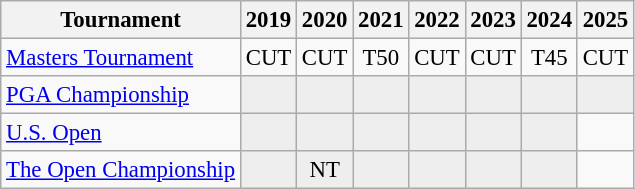<table class="wikitable" style="font-size:95%;text-align:center;">
<tr>
<th>Tournament</th>
<th>2019</th>
<th>2020</th>
<th>2021</th>
<th>2022</th>
<th>2023</th>
<th>2024</th>
<th>2025</th>
</tr>
<tr>
<td align=left><a href='#'>Masters Tournament</a></td>
<td>CUT</td>
<td>CUT</td>
<td>T50</td>
<td>CUT</td>
<td>CUT</td>
<td>T45</td>
<td>CUT</td>
</tr>
<tr>
<td align=left><a href='#'>PGA Championship</a></td>
<td style="background:#eeeeee;"></td>
<td style="background:#eeeeee;"></td>
<td style="background:#eeeeee;"></td>
<td style="background:#eeeeee;"></td>
<td style="background:#eeeeee;"></td>
<td style="background:#eeeeee;"></td>
<td style="background:#eeeeee;"></td>
</tr>
<tr>
<td align=left><a href='#'>U.S. Open</a></td>
<td style="background:#eeeeee;"></td>
<td style="background:#eeeeee;"></td>
<td style="background:#eeeeee;"></td>
<td style="background:#eeeeee;"></td>
<td style="background:#eeeeee;"></td>
<td style="background:#eeeeee;"></td>
<td></td>
</tr>
<tr>
<td align=left><a href='#'>The Open Championship</a></td>
<td style="background:#eeeeee;"></td>
<td style="background:#eeeeee;">NT</td>
<td style="background:#eeeeee;"></td>
<td style="background:#eeeeee;"></td>
<td style="background:#eeeeee;"></td>
<td style="background:#eeeeee;"></td>
<td></td>
</tr>
</table>
